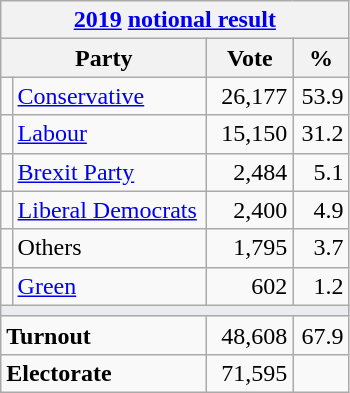<table class="wikitable">
<tr>
<th colspan="4"><a href='#'>2019</a> <a href='#'>notional result</a></th>
</tr>
<tr>
<th bgcolor="#DDDDFF" width="130px" colspan="2">Party</th>
<th bgcolor="#DDDDFF" width="50px">Vote</th>
<th bgcolor="#DDDDFF" width="30px">%</th>
</tr>
<tr>
<td></td>
<td><a href='#'>Conservative</a></td>
<td align=right>26,177</td>
<td align=right>53.9</td>
</tr>
<tr>
<td></td>
<td><a href='#'>Labour</a></td>
<td align=right>15,150</td>
<td align=right>31.2</td>
</tr>
<tr>
<td></td>
<td><a href='#'>Brexit Party</a></td>
<td align=right>2,484</td>
<td align=right>5.1</td>
</tr>
<tr>
<td></td>
<td><a href='#'>Liberal Democrats</a></td>
<td align=right>2,400</td>
<td align=right>4.9</td>
</tr>
<tr>
<td></td>
<td>Others</td>
<td align=right>1,795</td>
<td align=right>3.7</td>
</tr>
<tr>
<td></td>
<td><a href='#'>Green</a></td>
<td align=right>602</td>
<td align=right>1.2</td>
</tr>
<tr>
<td colspan="4" bgcolor="#EAECF0"></td>
</tr>
<tr>
<td colspan="2"><strong>Turnout</strong></td>
<td align=right>48,608</td>
<td align=right>67.9</td>
</tr>
<tr>
<td colspan="2"><strong>Electorate</strong></td>
<td align=right>71,595</td>
</tr>
</table>
